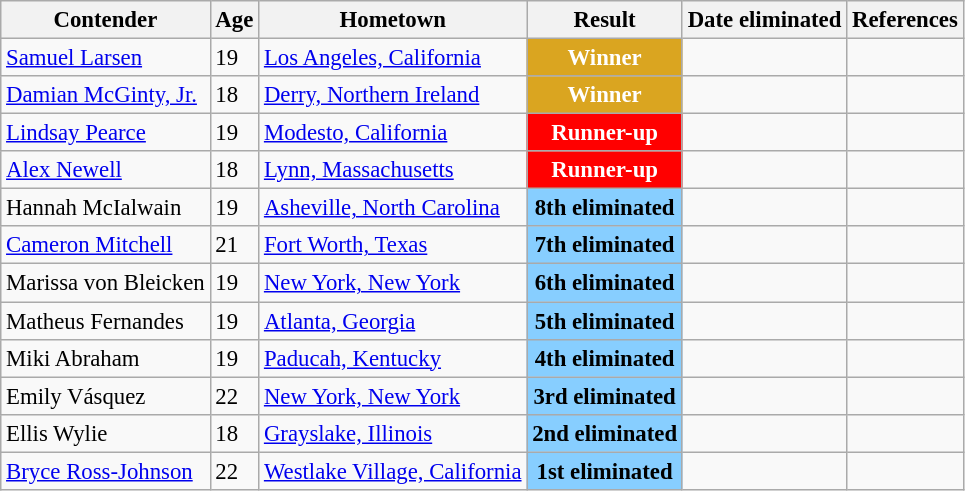<table class="wikitable" style="font-size:95%;" style="text-align:center;">
<tr>
<th>Contender</th>
<th>Age</th>
<th>Hometown</th>
<th>Result</th>
<th>Date eliminated</th>
<th>References</th>
</tr>
<tr>
<td style="text-align:left;"><a href='#'>Samuel Larsen</a></td>
<td>19</td>
<td><a href='#'>Los Angeles, California</a></td>
<td style="background:Goldenrod;color:#fff;text-align:center;"><strong>Winner</strong></td>
<td></td>
<td></td>
</tr>
<tr>
<td style="text-align:left;"><a href='#'>Damian McGinty, Jr.</a></td>
<td>18</td>
<td><a href='#'>Derry, Northern Ireland</a></td>
<td style="background:Goldenrod;color:#fff;text-align:center;"><strong>Winner</strong></td>
<td></td>
<td></td>
</tr>
<tr>
<td style="text-align:left;"><a href='#'>Lindsay Pearce</a></td>
<td>19</td>
<td><a href='#'>Modesto, California</a></td>
<td style="background:red;color:#fff;text-align:center;"><strong>Runner-up</strong></td>
<td></td>
<td></td>
</tr>
<tr>
<td style="text-align:left;"><a href='#'>Alex Newell</a></td>
<td>18</td>
<td><a href='#'>Lynn, Massachusetts</a></td>
<td style="background:red;color:#fff;text-align:center;"><strong>Runner-up</strong></td>
<td></td>
<td></td>
</tr>
<tr>
<td style="text-align:left;">Hannah McIalwain</td>
<td>19</td>
<td><a href='#'>Asheville, North Carolina</a></td>
<td style="background:#87CEFF;color:#000;text-align:center;"><strong>8th eliminated</strong></td>
<td></td>
<td></td>
</tr>
<tr>
<td style="text-align:left;"><a href='#'>Cameron Mitchell</a></td>
<td>21</td>
<td><a href='#'>Fort Worth, Texas</a></td>
<td style="background:#87CEFF;color:#000;text-align:center;"><strong>7th eliminated</strong></td>
<td></td>
<td></td>
</tr>
<tr>
<td style="text-align:left;">Marissa von Bleicken</td>
<td>19</td>
<td><a href='#'>New York, New York</a></td>
<td style="background:#87CEFF;color:#000;text-align:center;"><strong>6th eliminated</strong></td>
<td></td>
<td></td>
</tr>
<tr>
<td style="text-align:left;">Matheus Fernandes</td>
<td>19</td>
<td><a href='#'>Atlanta, Georgia</a></td>
<td style="background:#87CEFF;color:#000;text-align:center;"><strong>5th eliminated</strong></td>
<td></td>
<td></td>
</tr>
<tr>
<td style="text-align:left;">Miki Abraham</td>
<td>19</td>
<td><a href='#'>Paducah, Kentucky</a></td>
<td style="background:#87CEFF;color:#000;text-align:center;"><strong>4th eliminated</strong></td>
<td></td>
<td></td>
</tr>
<tr>
<td style="text-align:left;">Emily Vásquez</td>
<td>22</td>
<td><a href='#'>New York, New York</a></td>
<td style="background:#87CEFF;color:#000;text-align:center;"><strong>3rd eliminated</strong></td>
<td></td>
<td></td>
</tr>
<tr>
<td style="text-align:left;">Ellis Wylie</td>
<td>18</td>
<td><a href='#'>Grayslake, Illinois</a></td>
<td style="background:#87CEFF;color:#000;text-align:center;"><strong>2nd eliminated</strong></td>
<td></td>
<td></td>
</tr>
<tr>
<td style="text-align:left;"><a href='#'>Bryce Ross-Johnson</a></td>
<td>22</td>
<td><a href='#'>Westlake Village, California</a></td>
<td style="background:#87CEFF;color:#000;text-align:center;"><strong>1st eliminated</strong></td>
<td></td>
<td></td>
</tr>
</table>
